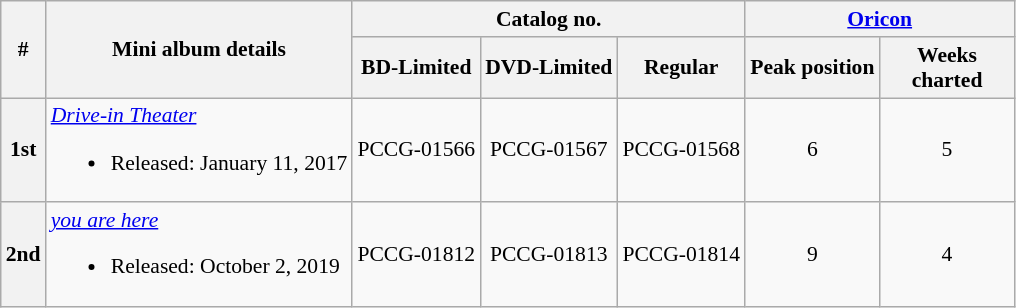<table class="wikitable" style="font-size: 90%; text-align:center;">
<tr>
<th rowspan=2>#</th>
<th rowspan=2>Mini album details</th>
<th colspan=3; style="width:12em;">Catalog no.</th>
<th colspan=2; style="width:12em;"><a href='#'>Oricon</a></th>
</tr>
<tr>
<th>BD-Limited</th>
<th>DVD-Limited</th>
<th>Regular</th>
<th style="width:5em;">Peak position</th>
<th style="width:5em;">Weeks charted</th>
</tr>
<tr>
<th>1st</th>
<td align="left"><em><a href='#'>Drive-in Theater</a></em><br><ul><li>Released: January 11, 2017</li></ul></td>
<td>PCCG-01566</td>
<td>PCCG-01567</td>
<td>PCCG-01568</td>
<td>6</td>
<td>5</td>
</tr>
<tr>
<th>2nd</th>
<td align="left"><em><a href='#'>you are here</a></em><br><ul><li>Released: October 2, 2019</li></ul></td>
<td>PCCG-01812</td>
<td>PCCG-01813</td>
<td>PCCG-01814</td>
<td>9</td>
<td>4</td>
</tr>
</table>
